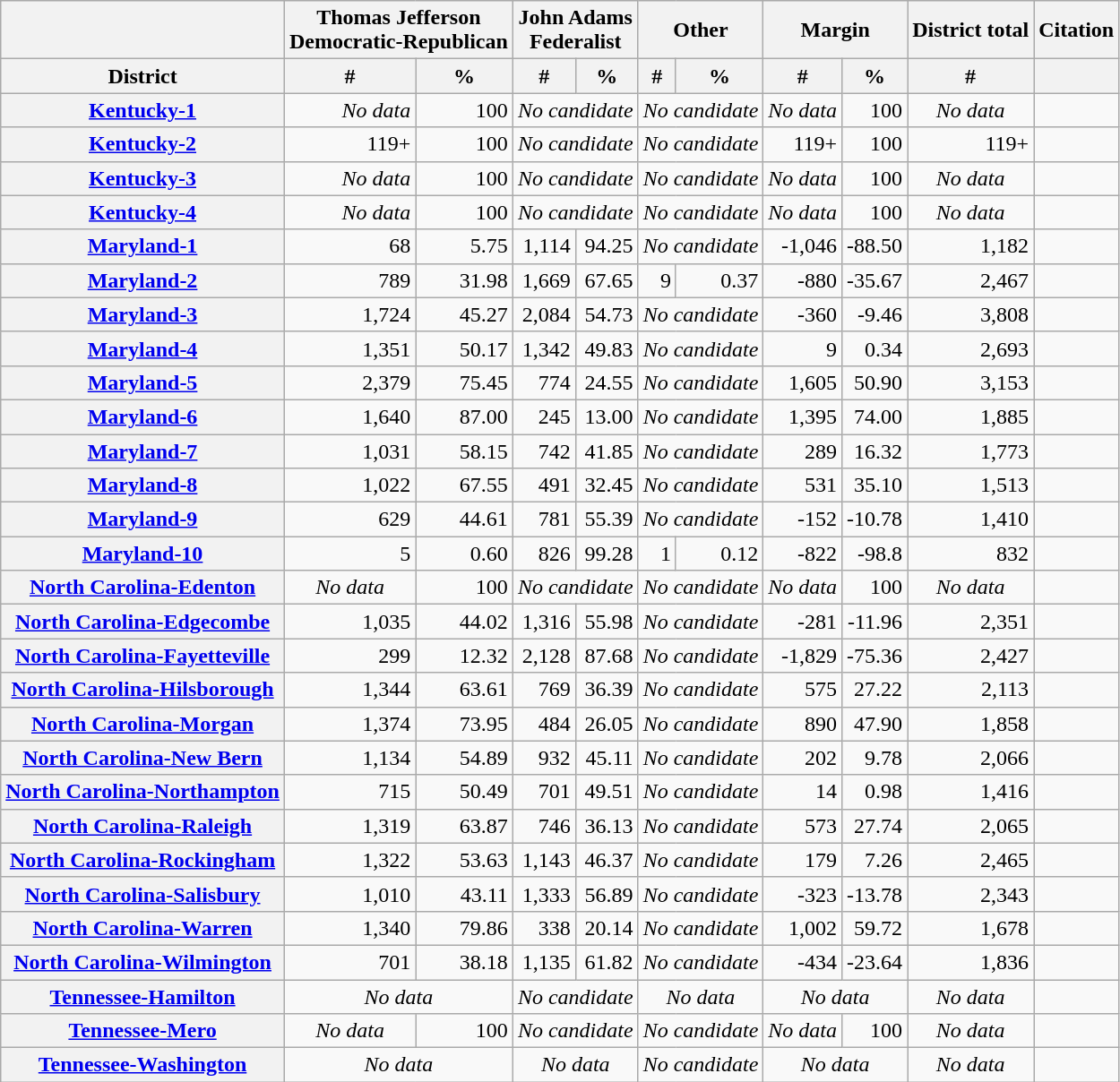<table class="wikitable sortable" style="text-align:right">
<tr>
<th></th>
<th colspan=2>Thomas Jefferson<br>Democratic-Republican</th>
<th colspan=2>John Adams<br>Federalist</th>
<th colspan=2>Other</th>
<th colspan=2>Margin</th>
<th>District total</th>
<th>Citation</th>
</tr>
<tr>
<th>District</th>
<th>#</th>
<th>%</th>
<th>#</th>
<th>%</th>
<th>#</th>
<th>%</th>
<th>#</th>
<th>%</th>
<th>#</th>
<th></th>
</tr>
<tr>
<th><a href='#'>Kentucky-1</a></th>
<td><em>No data</em></td>
<td>100</td>
<td align=center colspan=2><em>No candidate</em></td>
<td align=center colspan=2><em>No candidate</em></td>
<td><em>No data</em></td>
<td>100</td>
<td align=center><em>No data</em></td>
<td></td>
</tr>
<tr>
<th><a href='#'>Kentucky-2</a></th>
<td>119+</td>
<td>100</td>
<td align=center colspan=2><em>No candidate</em></td>
<td align=center colspan=2><em>No candidate</em></td>
<td>119+</td>
<td>100</td>
<td>119+</td>
<td></td>
</tr>
<tr>
<th><a href='#'>Kentucky-3</a></th>
<td><em>No data</em></td>
<td>100</td>
<td align=center colspan=2><em>No candidate</em></td>
<td align=center colspan=2><em>No candidate</em></td>
<td><em>No data</em></td>
<td>100</td>
<td align=center><em>No data</em></td>
<td></td>
</tr>
<tr>
<th><a href='#'>Kentucky-4</a></th>
<td><em>No data</em></td>
<td>100</td>
<td align=center colspan=2><em>No candidate</em></td>
<td align=center colspan=2><em>No candidate</em></td>
<td><em>No data</em></td>
<td>100</td>
<td align=center><em>No data</em></td>
<td></td>
</tr>
<tr>
<th><a href='#'>Maryland-1</a></th>
<td>68</td>
<td>5.75</td>
<td>1,114</td>
<td>94.25</td>
<td align=center colspan=2><em>No candidate</em></td>
<td>-1,046</td>
<td>-88.50</td>
<td>1,182</td>
<td></td>
</tr>
<tr>
<th><a href='#'>Maryland-2</a></th>
<td>789</td>
<td>31.98</td>
<td>1,669</td>
<td>67.65</td>
<td>9</td>
<td>0.37</td>
<td>-880</td>
<td>-35.67</td>
<td>2,467</td>
<td></td>
</tr>
<tr>
<th><a href='#'>Maryland-3</a></th>
<td>1,724</td>
<td>45.27</td>
<td>2,084</td>
<td>54.73</td>
<td align=center colspan=2><em>No candidate</em></td>
<td>-360</td>
<td>-9.46</td>
<td>3,808</td>
<td></td>
</tr>
<tr>
<th><a href='#'>Maryland-4</a></th>
<td>1,351</td>
<td>50.17</td>
<td>1,342</td>
<td>49.83</td>
<td align=center colspan=2><em>No candidate</em></td>
<td>9</td>
<td>0.34</td>
<td>2,693</td>
<td></td>
</tr>
<tr>
<th><a href='#'>Maryland-5</a></th>
<td>2,379</td>
<td>75.45</td>
<td>774</td>
<td>24.55</td>
<td align=center colspan=2><em>No candidate</em></td>
<td>1,605</td>
<td>50.90</td>
<td>3,153</td>
<td></td>
</tr>
<tr>
<th><a href='#'>Maryland-6</a></th>
<td>1,640</td>
<td>87.00</td>
<td>245</td>
<td>13.00</td>
<td align=center colspan=2><em>No candidate</em></td>
<td>1,395</td>
<td>74.00</td>
<td>1,885</td>
<td></td>
</tr>
<tr>
<th><a href='#'>Maryland-7</a></th>
<td>1,031</td>
<td>58.15</td>
<td>742</td>
<td>41.85</td>
<td align=center colspan=2><em>No candidate</em></td>
<td>289</td>
<td>16.32</td>
<td>1,773</td>
<td></td>
</tr>
<tr>
<th><a href='#'>Maryland-8</a></th>
<td>1,022</td>
<td>67.55</td>
<td>491</td>
<td>32.45</td>
<td align=center colspan=2><em>No candidate</em></td>
<td>531</td>
<td>35.10</td>
<td>1,513</td>
<td></td>
</tr>
<tr>
<th><a href='#'>Maryland-9</a></th>
<td>629</td>
<td>44.61</td>
<td>781</td>
<td>55.39</td>
<td align=center colspan=2><em>No candidate</em></td>
<td>-152</td>
<td>-10.78</td>
<td>1,410</td>
<td></td>
</tr>
<tr>
<th><a href='#'>Maryland-10</a></th>
<td>5</td>
<td>0.60</td>
<td>826</td>
<td>99.28</td>
<td>1</td>
<td>0.12</td>
<td>-822</td>
<td>-98.8</td>
<td>832</td>
<td></td>
</tr>
<tr>
<th><a href='#'>North Carolina-Edenton</a></th>
<td align=center colspan=1><em>No data</em></td>
<td>100</td>
<td align=center colspan=2><em>No candidate</em></td>
<td align=center colspan=2><em>No candidate</em></td>
<td align=center colspan=1><em>No data</em></td>
<td>100</td>
<td align=center colspan=1><em>No data</em></td>
<td></td>
</tr>
<tr>
<th><a href='#'>North Carolina-Edgecombe</a></th>
<td>1,035</td>
<td>44.02</td>
<td>1,316</td>
<td>55.98</td>
<td align=center colspan=2><em>No candidate</em></td>
<td>-281</td>
<td>-11.96</td>
<td>2,351</td>
<td></td>
</tr>
<tr>
<th><a href='#'>North Carolina-Fayetteville</a></th>
<td>299</td>
<td>12.32</td>
<td>2,128</td>
<td>87.68</td>
<td align=center colspan=2><em>No candidate</em></td>
<td>-1,829</td>
<td>-75.36</td>
<td>2,427</td>
<td></td>
</tr>
<tr>
<th><a href='#'>North Carolina-Hilsborough</a></th>
<td>1,344</td>
<td>63.61</td>
<td>769</td>
<td>36.39</td>
<td align=center colspan=2><em>No candidate</em></td>
<td>575</td>
<td>27.22</td>
<td>2,113</td>
<td></td>
</tr>
<tr>
<th><a href='#'>North Carolina-Morgan</a></th>
<td>1,374</td>
<td>73.95</td>
<td>484</td>
<td>26.05</td>
<td align=center colspan=2><em>No candidate</em></td>
<td>890</td>
<td>47.90</td>
<td>1,858</td>
<td></td>
</tr>
<tr>
<th><a href='#'>North Carolina-New Bern</a></th>
<td>1,134</td>
<td>54.89</td>
<td>932</td>
<td>45.11</td>
<td align=center colspan=2><em>No candidate</em></td>
<td>202</td>
<td>9.78</td>
<td>2,066</td>
<td></td>
</tr>
<tr>
<th><a href='#'>North Carolina-Northampton</a></th>
<td>715</td>
<td>50.49</td>
<td>701</td>
<td>49.51</td>
<td align=center colspan=2><em>No candidate</em></td>
<td>14</td>
<td>0.98</td>
<td>1,416</td>
<td></td>
</tr>
<tr>
<th><a href='#'>North Carolina-Raleigh</a></th>
<td>1,319</td>
<td>63.87</td>
<td>746</td>
<td>36.13</td>
<td align=center colspan=2><em>No candidate</em></td>
<td>573</td>
<td>27.74</td>
<td>2,065</td>
<td></td>
</tr>
<tr>
<th><a href='#'>North Carolina-Rockingham</a></th>
<td>1,322</td>
<td>53.63</td>
<td>1,143</td>
<td>46.37</td>
<td align=center colspan=2><em>No candidate</em></td>
<td>179</td>
<td>7.26</td>
<td>2,465</td>
<td></td>
</tr>
<tr>
<th><a href='#'>North Carolina-Salisbury</a></th>
<td>1,010</td>
<td>43.11</td>
<td>1,333</td>
<td>56.89</td>
<td align=center colspan=2><em>No candidate</em></td>
<td>-323</td>
<td>-13.78</td>
<td>2,343</td>
<td></td>
</tr>
<tr>
<th><a href='#'>North Carolina-Warren</a></th>
<td>1,340</td>
<td>79.86</td>
<td>338</td>
<td>20.14</td>
<td align=center colspan=2><em>No candidate</em></td>
<td>1,002</td>
<td>59.72</td>
<td>1,678</td>
<td></td>
</tr>
<tr>
<th><a href='#'>North Carolina-Wilmington</a></th>
<td>701</td>
<td>38.18</td>
<td>1,135</td>
<td>61.82</td>
<td align=center colspan=2><em>No candidate</em></td>
<td>-434</td>
<td>-23.64</td>
<td>1,836</td>
<td></td>
</tr>
<tr>
<th><a href='#'>Tennessee-Hamilton</a></th>
<td align=center colspan=2><em>No data</em></td>
<td align=center colspan=2><em>No candidate</em></td>
<td align=center colspan=2><em>No data</em></td>
<td align=center colspan=2><em>No data</em></td>
<td align=center colspan=1><em>No data</em></td>
<td></td>
</tr>
<tr>
<th><a href='#'>Tennessee-Mero</a></th>
<td align=center colspan=1><em>No data</em></td>
<td>100</td>
<td align=center colspan=2><em>No candidate</em></td>
<td align=center colspan=2><em>No candidate</em></td>
<td align=center colspan=1><em>No data</em></td>
<td>100</td>
<td align=center colspan=1><em>No data</em></td>
<td></td>
</tr>
<tr>
<th><a href='#'>Tennessee-Washington</a></th>
<td align=center colspan=2><em>No data</em></td>
<td align=center colspan=2><em>No data</em></td>
<td align=center colspan=2><em>No candidate</em></td>
<td align=center colspan=2><em>No data</em></td>
<td align=center colspan=1><em>No data</em></td>
<td></td>
</tr>
</table>
